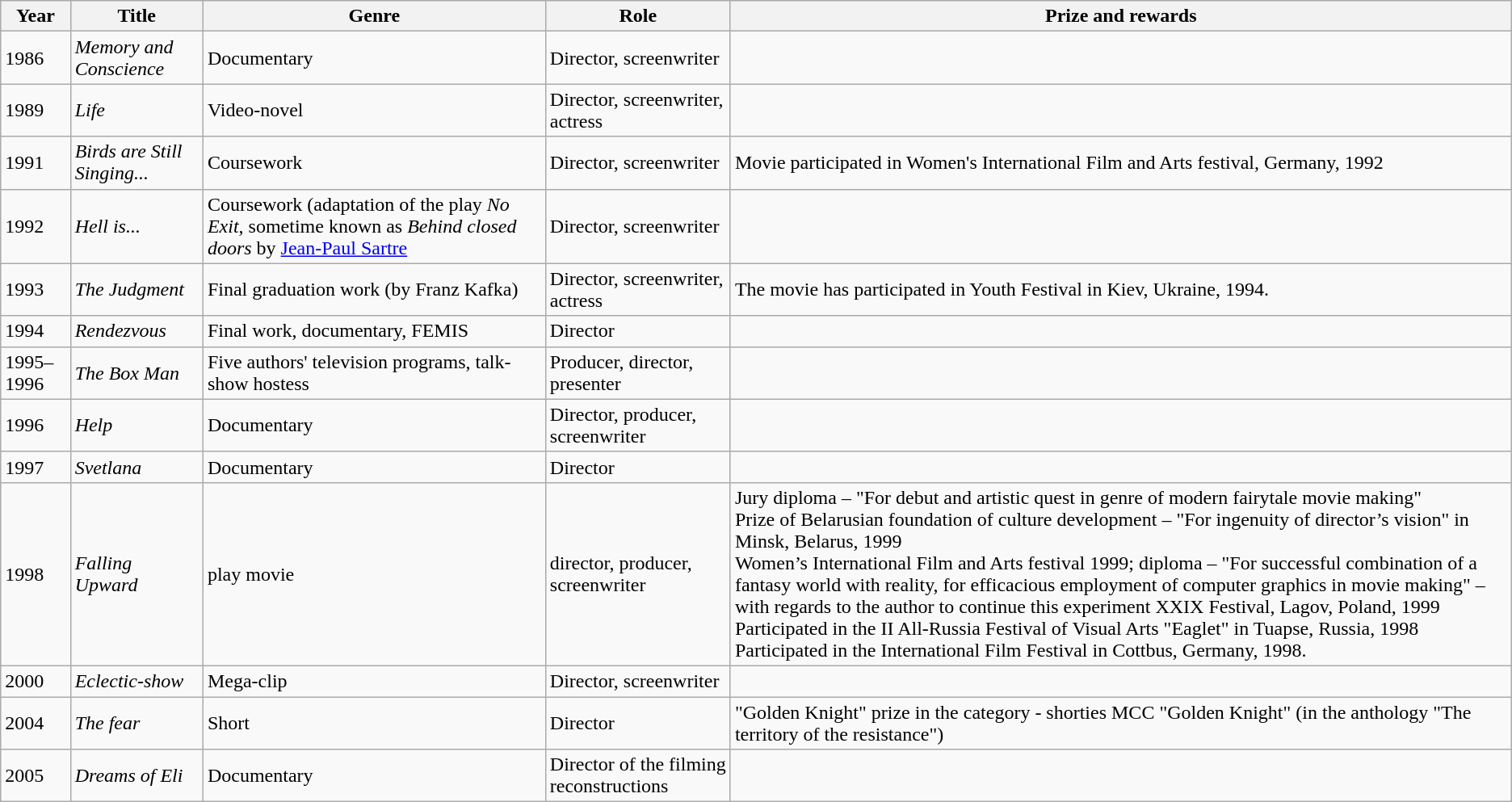<table class="wikitable sortable">
<tr>
<th>Year</th>
<th>Title</th>
<th>Genre</th>
<th>Role</th>
<th>Prize and rewards</th>
</tr>
<tr>
<td>1986</td>
<td><em>Memory and Conscience</em></td>
<td>Documentary</td>
<td>Director, screenwriter</td>
<td></td>
</tr>
<tr>
<td>1989</td>
<td><em>Life</em></td>
<td>Video-novel</td>
<td>Director, screenwriter, actress</td>
<td></td>
</tr>
<tr>
<td>1991</td>
<td><em>Birds are Still Singing...</em></td>
<td>Coursework</td>
<td>Director, screenwriter</td>
<td>Movie participated in Women's International Film and Arts festival, Germany, 1992</td>
</tr>
<tr>
<td>1992</td>
<td><em>Hell is...</em></td>
<td>Coursework (adaptation of the play <em>No Exit</em>, sometime known as <em>Behind closed doors</em> by <a href='#'>Jean-Paul Sartre</a></td>
<td>Director, screenwriter</td>
<td></td>
</tr>
<tr>
<td>1993</td>
<td><em>The Judgment</em></td>
<td>Final graduation work (by Franz Kafka)</td>
<td>Director, screenwriter, actress</td>
<td>The movie has participated in Youth Festival in Kiev, Ukraine, 1994.</td>
</tr>
<tr>
<td>1994</td>
<td><em>Rendezvous</em></td>
<td>Final work, documentary, FEMIS</td>
<td>Director</td>
<td></td>
</tr>
<tr>
<td>1995–1996</td>
<td><em>The Box Man</em></td>
<td>Five authors' television programs, talk-show hostess</td>
<td>Producer, director, presenter</td>
<td></td>
</tr>
<tr>
<td>1996</td>
<td><em>Help</em></td>
<td>Documentary</td>
<td>Director, producer, screenwriter</td>
<td></td>
</tr>
<tr>
<td>1997</td>
<td><em>Svetlana</em></td>
<td>Documentary</td>
<td>Director</td>
<td></td>
</tr>
<tr>
<td>1998</td>
<td><em>Falling Upward</em></td>
<td>play movie</td>
<td>director, producer, screenwriter</td>
<td>Jury diploma – "For debut and artistic quest in genre of modern fairytale movie making"<br>Prize of Belarusian foundation of culture development – "For ingenuity of director’s vision" in Minsk, Belarus, 1999<br>Women’s International Film and Arts festival 1999; diploma – "For successful combination of a fantasy world with reality, for efficacious employment of computer graphics in movie making" – with regards to the author to continue this experiment XXIX Festival, Lagov, Poland, 1999<br>Participated in the II All-Russia Festival of Visual Arts "Eaglet" in Tuapse, Russia, 1998<br>Participated in the International Film Festival in Cottbus, Germany, 1998.</td>
</tr>
<tr>
<td>2000</td>
<td><em>Eclectic-show</em></td>
<td>Mega-clip</td>
<td>Director, screenwriter</td>
<td></td>
</tr>
<tr>
<td>2004</td>
<td><em>The fear</em></td>
<td>Short</td>
<td>Director</td>
<td>"Golden Knight" prize in the category - shorties MCC "Golden Knight" (in the anthology "The territory of the resistance")</td>
</tr>
<tr>
<td>2005</td>
<td><em>Dreams of Eli</em></td>
<td>Documentary</td>
<td>Director of the filming reconstructions</td>
<td></td>
</tr>
</table>
